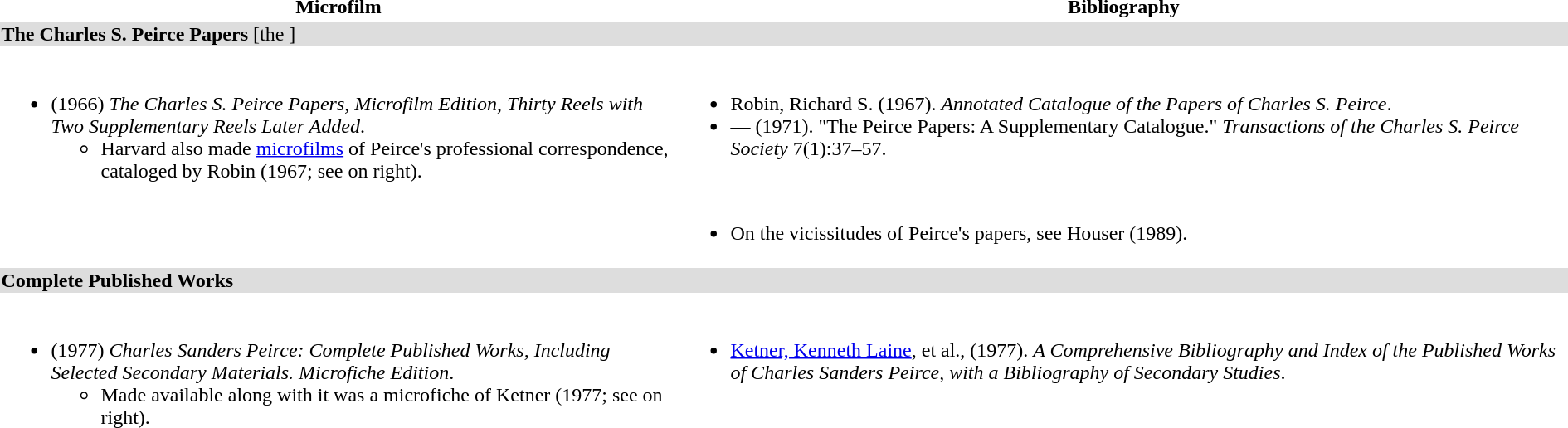<table>
<tr>
<th>Microfilm</th>
<th>Bibliography</th>
</tr>
<tr>
<td colspan=2 bgcolor="#dddddd"><strong>The Charles S. Peirce Papers</strong> [the ]</td>
</tr>
<tr valign=top>
<td><br><ul><li>(1966) <em>The Charles S. Peirce Papers, Microfilm Edition, Thirty Reels with Two Supplementary Reels Later Added</em>.<ul><li>Harvard also made <a href='#'>microfilms</a> of Peirce's professional correspondence, cataloged by Robin (1967; see on right).</li></ul></li></ul></td>
<td><br><ul><li>Robin, Richard S. (1967). <em>Annotated Catalogue of the Papers of Charles S. Peirce</em>.</li><li>— (1971). "The Peirce Papers: A Supplementary Catalogue." <em>Transactions of the Charles S. Peirce Society</em> 7(1):37–57.</li></ul><br><ul><li>On the vicissitudes of Peirce's papers, see Houser (1989).</li></ul></td>
</tr>
<tr>
<td colspan=2 bgcolor="#dddddd"><strong>Complete Published Works</strong></td>
</tr>
<tr valign=top>
<td><br><ul><li>(1977) <em>Charles Sanders Peirce: Complete Published Works, Including Selected Secondary Materials. Microfiche Edition</em>.<ul><li>Made available along with it was a microfiche of Ketner (1977; see on right).</li></ul></li></ul></td>
<td><br><ul><li><a href='#'>Ketner, Kenneth Laine</a>, et al., (1977). <em>A Comprehensive Bibliography and Index of the Published Works of Charles Sanders Peirce, with a Bibliography of Secondary Studies</em>.</li></ul></td>
</tr>
</table>
